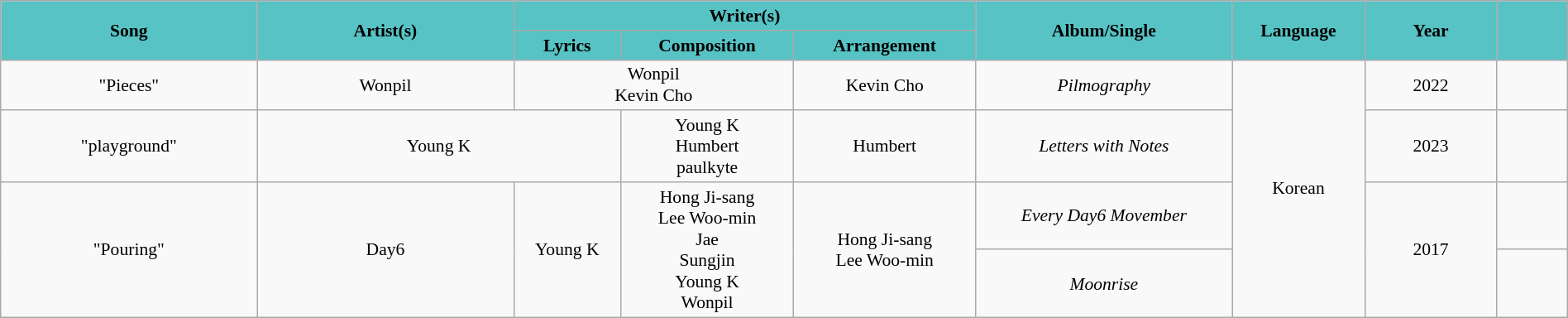<table class="wikitable" style="margin:0.5em auto; clear:both; font-size:.9em; text-align:center; width:100%">
<tr>
<th rowspan=2 style="width:200px; background:#57c3c5;">Song</th>
<th rowspan=2 style="width:200px; background:#57c3c5;">Artist(s)</th>
<th colspan=3 style="width:700px; background:#57c3c5;">Writer(s)</th>
<th rowspan=2 style="width:200px; background:#57c3c5;">Album/Single</th>
<th rowspan=2 style="width:100px; background:#57c3c5;">Language</th>
<th rowspan=2 style="width:100px; background:#57c3c5;">Year</th>
<th rowspan=2 style="width:50px;  background:#57c3c5;"></th>
</tr>
<tr>
<th style="background:#57c3c5">Lyrics</th>
<th style="background:#57c3c5">Composition</th>
<th style="background:#57c3c5">Arrangement</th>
</tr>
<tr>
<td>"Pieces"<br></td>
<td>Wonpil</td>
<td colspan=2>Wonpil<br>Kevin Cho</td>
<td>Kevin Cho</td>
<td><em>Pilmography</em></td>
<td rowspan=4>Korean</td>
<td>2022</td>
<td></td>
</tr>
<tr>
<td>"playground"</td>
<td colspan=2>Young K</td>
<td>Young K<br>Humbert<br>paulkyte</td>
<td>Humbert</td>
<td><em>Letters with Notes</em></td>
<td>2023</td>
<td></td>
</tr>
<tr>
<td rowspan=2>"Pouring"<br></td>
<td rowspan=2>Day6</td>
<td rowspan=2>Young K</td>
<td rowspan=2>Hong Ji-sang<br>Lee Woo-min<br>Jae<br>Sungjin<br>Young K<br>Wonpil</td>
<td rowspan=2>Hong Ji-sang<br>Lee Woo-min</td>
<td><em>Every Day6 Movember</em></td>
<td rowspan=2>2017</td>
<td></td>
</tr>
<tr>
<td><em>Moonrise</em></td>
<td></td>
</tr>
</table>
